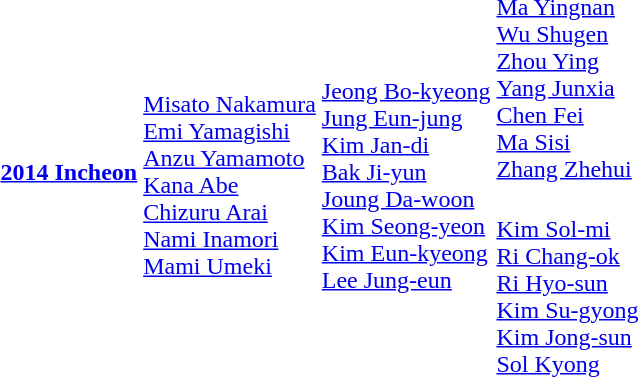<table>
<tr>
<th rowspan=2 style="text-align:left;"> <a href='#'>2014 Incheon</a></th>
<td rowspan=2><br><a href='#'>Misato Nakamura</a><br><a href='#'>Emi Yamagishi</a><br><a href='#'>Anzu Yamamoto</a><br><a href='#'>Kana Abe</a><br><a href='#'>Chizuru Arai</a><br><a href='#'>Nami Inamori</a><br><a href='#'>Mami Umeki</a></td>
<td rowspan=2><br><a href='#'>Jeong Bo-kyeong</a><br><a href='#'>Jung Eun-jung</a><br><a href='#'>Kim Jan-di</a><br><a href='#'>Bak Ji-yun</a><br><a href='#'>Joung Da-woon</a><br><a href='#'>Kim Seong-yeon</a><br><a href='#'>Kim Eun-kyeong</a><br><a href='#'>Lee Jung-eun</a></td>
<td><br><a href='#'>Ma Yingnan</a><br><a href='#'>Wu Shugen</a><br><a href='#'>Zhou Ying</a><br><a href='#'>Yang Junxia</a><br><a href='#'>Chen Fei</a><br><a href='#'>Ma Sisi</a><br><a href='#'>Zhang Zhehui</a></td>
</tr>
<tr>
<td><br><a href='#'>Kim Sol-mi</a><br><a href='#'>Ri Chang-ok</a><br><a href='#'>Ri Hyo-sun</a><br><a href='#'>Kim Su-gyong</a><br><a href='#'>Kim Jong-sun</a><br><a href='#'>Sol Kyong</a></td>
</tr>
</table>
